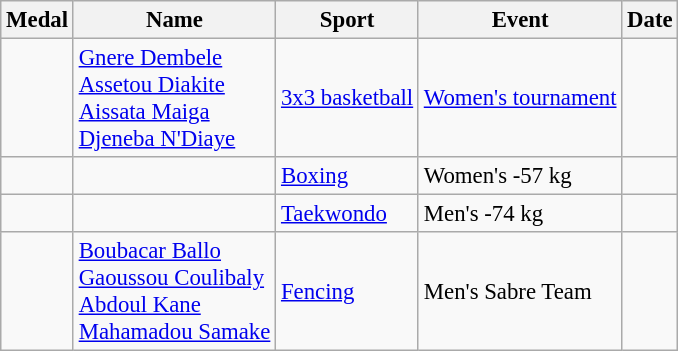<table class="wikitable sortable" style="font-size:95%">
<tr>
<th>Medal</th>
<th>Name</th>
<th>Sport</th>
<th>Event</th>
<th>Date</th>
</tr>
<tr>
<td></td>
<td><a href='#'>Gnere Dembele</a><br><a href='#'>Assetou Diakite</a><br><a href='#'>Aissata Maiga</a><br><a href='#'>Djeneba N'Diaye</a></td>
<td><a href='#'>3x3 basketball</a></td>
<td><a href='#'>Women's tournament</a></td>
<td></td>
</tr>
<tr>
<td></td>
<td></td>
<td><a href='#'>Boxing</a></td>
<td>Women's -57 kg</td>
<td></td>
</tr>
<tr>
<td></td>
<td></td>
<td><a href='#'>Taekwondo</a></td>
<td>Men's -74 kg</td>
<td></td>
</tr>
<tr>
<td></td>
<td><a href='#'>Boubacar Ballo</a><br><a href='#'>Gaoussou Coulibaly</a><br><a href='#'>Abdoul Kane</a><br><a href='#'>Mahamadou Samake</a></td>
<td><a href='#'>Fencing</a></td>
<td>Men's Sabre Team</td>
<td></td>
</tr>
</table>
